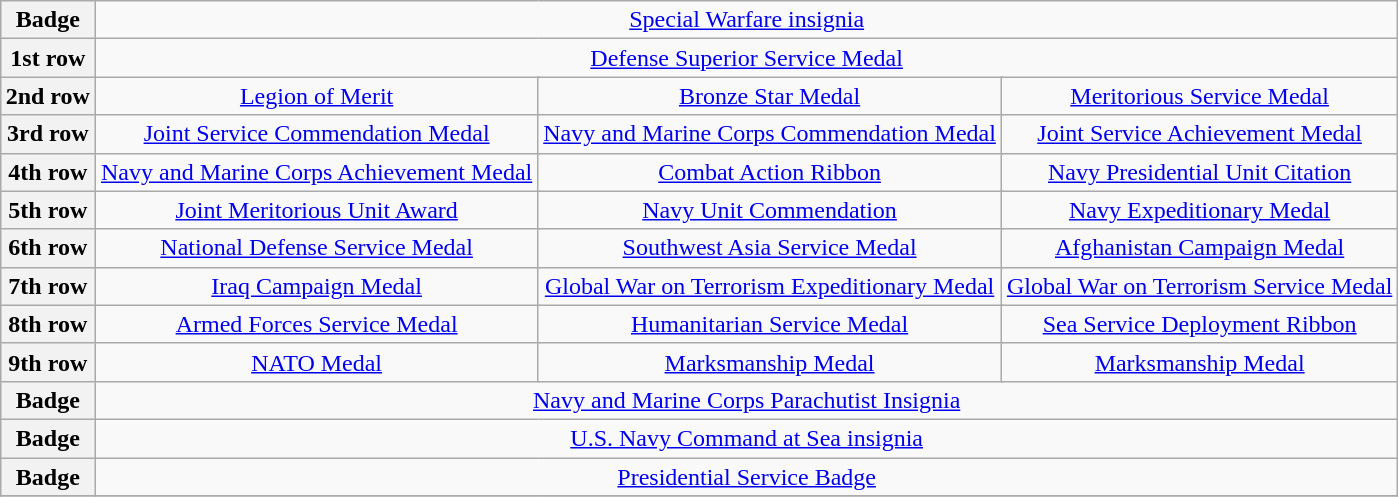<table class="wikitable" style="margin:1em auto; text-align:center;">
<tr>
<th>Badge</th>
<td colspan="12"><a href='#'>Special Warfare insignia</a></td>
</tr>
<tr>
<th>1st row</th>
<td colspan="12"><a href='#'>Defense Superior Service Medal</a></td>
</tr>
<tr>
<th>2nd row</th>
<td colspan="4"><a href='#'>Legion of Merit</a></td>
<td colspan="4"><a href='#'>Bronze Star Medal</a> <br></td>
<td colspan="4"><a href='#'>Meritorious Service Medal</a></td>
</tr>
<tr>
<th>3rd row</th>
<td colspan="4"><a href='#'>Joint Service Commendation Medal</a></td>
<td colspan="4"><a href='#'>Navy and Marine Corps Commendation Medal</a> <br></td>
<td colspan="4"><a href='#'>Joint Service Achievement Medal</a></td>
</tr>
<tr>
<th>4th row</th>
<td colspan="4"><a href='#'>Navy and Marine Corps Achievement Medal</a> <br></td>
<td colspan="4"><a href='#'>Combat Action Ribbon</a> <br></td>
<td colspan="4"><a href='#'>Navy Presidential Unit Citation</a></td>
</tr>
<tr>
<th>5th row</th>
<td colspan="4"><a href='#'>Joint Meritorious Unit Award</a></td>
<td colspan="4"><a href='#'>Navy Unit Commendation</a></td>
<td colspan="4"><a href='#'>Navy Expeditionary Medal</a></td>
</tr>
<tr>
<th>6th row</th>
<td colspan="4"><a href='#'>National Defense Service Medal</a> <br></td>
<td colspan="4"><a href='#'>Southwest Asia Service Medal</a></td>
<td colspan="4"><a href='#'>Afghanistan Campaign Medal</a></td>
</tr>
<tr>
<th>7th row</th>
<td colspan="4"><a href='#'>Iraq Campaign Medal</a></td>
<td colspan="4"><a href='#'>Global War on Terrorism Expeditionary Medal</a></td>
<td colspan="4"><a href='#'>Global War on Terrorism Service Medal</a></td>
</tr>
<tr>
<th>8th row</th>
<td colspan="4"><a href='#'>Armed Forces Service Medal</a></td>
<td colspan="4"><a href='#'>Humanitarian Service Medal</a></td>
<td colspan="4"><a href='#'>Sea Service Deployment Ribbon</a> <br></td>
</tr>
<tr>
<th>9th row</th>
<td colspan="4"><a href='#'>NATO Medal</a> <br></td>
<td colspan="4"><a href='#'>Marksmanship Medal</a> <br></td>
<td colspan="4"><a href='#'>Marksmanship Medal</a> <br></td>
</tr>
<tr>
<th>Badge</th>
<td colspan="12"><a href='#'>Navy and Marine Corps Parachutist Insignia</a></td>
</tr>
<tr>
<th>Badge</th>
<td colspan="12"><a href='#'>U.S. Navy Command at Sea insignia</a></td>
</tr>
<tr>
<th>Badge</th>
<td colspan="12"><a href='#'>Presidential Service Badge</a></td>
</tr>
<tr>
</tr>
</table>
